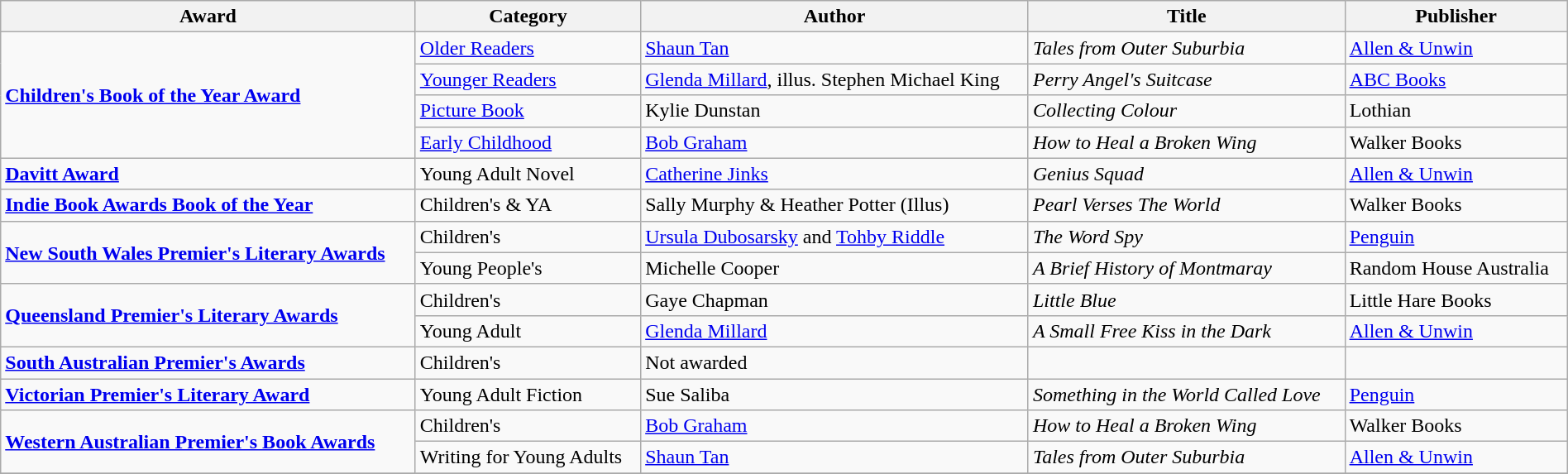<table class="wikitable" width=100%>
<tr>
<th>Award</th>
<th>Category</th>
<th>Author</th>
<th>Title</th>
<th>Publisher</th>
</tr>
<tr>
<td rowspan=4><strong><a href='#'>Children's Book of the Year Award</a></strong></td>
<td><a href='#'>Older Readers</a></td>
<td><a href='#'>Shaun Tan</a></td>
<td><em>Tales from Outer Suburbia</em></td>
<td><a href='#'>Allen & Unwin</a></td>
</tr>
<tr>
<td><a href='#'>Younger Readers</a></td>
<td><a href='#'>Glenda Millard</a>, illus. Stephen Michael King</td>
<td><em>Perry Angel's Suitcase</em></td>
<td><a href='#'>ABC Books</a></td>
</tr>
<tr>
<td><a href='#'>Picture Book</a></td>
<td>Kylie Dunstan</td>
<td><em>Collecting Colour</em></td>
<td>Lothian</td>
</tr>
<tr>
<td><a href='#'>Early Childhood</a></td>
<td><a href='#'>Bob Graham</a></td>
<td><em>How to Heal a Broken Wing</em></td>
<td>Walker Books</td>
</tr>
<tr>
<td><strong><a href='#'>Davitt Award</a></strong></td>
<td>Young Adult Novel</td>
<td><a href='#'>Catherine Jinks</a></td>
<td><em>Genius Squad</em></td>
<td><a href='#'>Allen & Unwin</a></td>
</tr>
<tr>
<td><strong><a href='#'>Indie Book Awards Book of the Year</a></strong></td>
<td>Children's & YA</td>
<td>Sally Murphy & Heather Potter (Illus)</td>
<td><em>Pearl Verses The World</em></td>
<td>Walker Books</td>
</tr>
<tr>
<td rowspan=2><strong><a href='#'>New South Wales Premier's Literary Awards</a></strong></td>
<td>Children's</td>
<td><a href='#'>Ursula Dubosarsky</a> and <a href='#'>Tohby Riddle</a></td>
<td><em>The Word Spy</em></td>
<td><a href='#'>Penguin</a></td>
</tr>
<tr>
<td>Young People's</td>
<td>Michelle Cooper</td>
<td><em>A Brief History of Montmaray</em></td>
<td>Random House Australia</td>
</tr>
<tr>
<td rowspan=2><strong><a href='#'>Queensland Premier's Literary Awards</a></strong></td>
<td>Children's</td>
<td>Gaye Chapman</td>
<td><em>Little Blue</em></td>
<td>Little Hare Books</td>
</tr>
<tr>
<td>Young Adult</td>
<td><a href='#'>Glenda Millard</a></td>
<td><em>A Small Free Kiss in the Dark</em></td>
<td><a href='#'>Allen & Unwin</a></td>
</tr>
<tr>
<td><strong><a href='#'>South Australian Premier's Awards</a></strong></td>
<td>Children's</td>
<td>Not awarded</td>
<td></td>
<td></td>
</tr>
<tr>
<td><strong><a href='#'>Victorian Premier's Literary Award</a></strong></td>
<td>Young Adult Fiction</td>
<td>Sue Saliba</td>
<td><em>Something in the World Called Love</em></td>
<td><a href='#'>Penguin</a></td>
</tr>
<tr>
<td rowspan=2><strong><a href='#'>Western Australian Premier's Book Awards</a></strong></td>
<td>Children's</td>
<td><a href='#'>Bob Graham</a></td>
<td><em>How to Heal a Broken Wing</em></td>
<td>Walker Books</td>
</tr>
<tr>
<td>Writing for Young Adults</td>
<td><a href='#'>Shaun Tan</a></td>
<td><em>Tales from Outer Suburbia</em></td>
<td><a href='#'>Allen & Unwin</a></td>
</tr>
<tr>
</tr>
</table>
